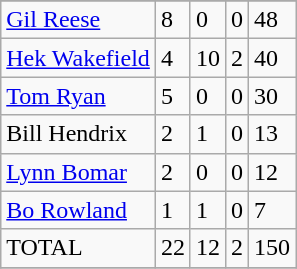<table class="wikitable">
<tr>
</tr>
<tr>
<td><a href='#'>Gil Reese</a></td>
<td>8</td>
<td>0</td>
<td>0</td>
<td>48</td>
</tr>
<tr>
<td><a href='#'>Hek Wakefield</a></td>
<td>4</td>
<td>10</td>
<td>2</td>
<td>40</td>
</tr>
<tr>
<td><a href='#'>Tom Ryan</a></td>
<td>5</td>
<td>0</td>
<td>0</td>
<td>30</td>
</tr>
<tr>
<td>Bill Hendrix</td>
<td>2</td>
<td>1</td>
<td>0</td>
<td>13</td>
</tr>
<tr>
<td><a href='#'>Lynn Bomar</a></td>
<td>2</td>
<td>0</td>
<td>0</td>
<td>12</td>
</tr>
<tr>
<td><a href='#'>Bo Rowland</a></td>
<td>1</td>
<td>1</td>
<td>0</td>
<td>7</td>
</tr>
<tr>
<td>TOTAL</td>
<td>22</td>
<td>12</td>
<td>2</td>
<td>150</td>
</tr>
<tr>
</tr>
</table>
